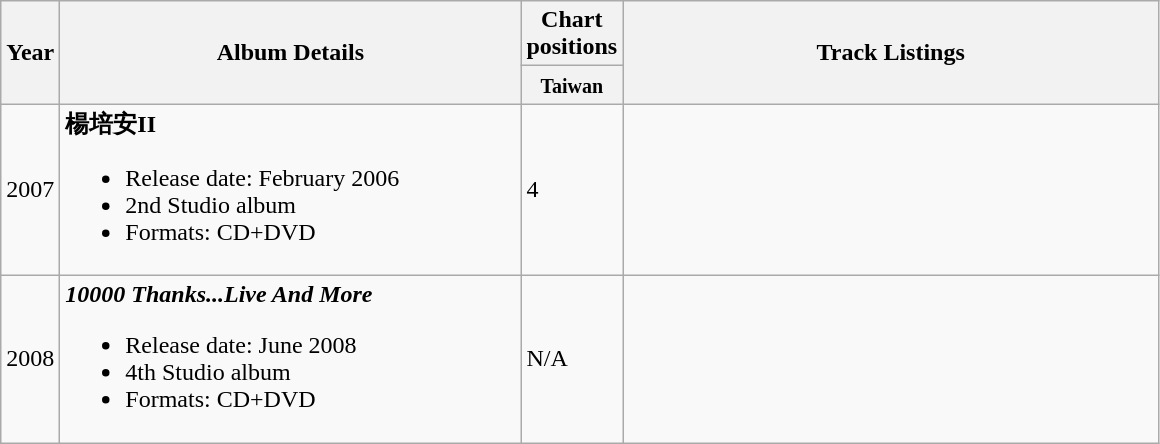<table class="wikitable">
<tr text-align:center;">
<th style="width:25px;" rowspan="2">Year</th>
<th style="width:300px;" rowspan="2">Album Details</th>
<th>Chart positions</th>
<th style="width:350px;" rowspan="2">Track Listings</th>
</tr>
<tr>
<th style="width:30px;"><small>Taiwan</small></th>
</tr>
<tr>
<td>2007</td>
<td><strong>楊培安II</strong><br><ul><li>Release date: February 2006</li><li>2nd Studio album</li><li>Formats: CD+DVD</li></ul></td>
<td>4</td>
<td align="center"></td>
</tr>
<tr>
<td>2008</td>
<td><strong><em>10000 Thanks...Live And More</em></strong><br><ul><li>Release date: June 2008</li><li>4th Studio album</li><li>Formats: CD+DVD</li></ul></td>
<td>N/A</td>
<td align="center"></td>
</tr>
</table>
